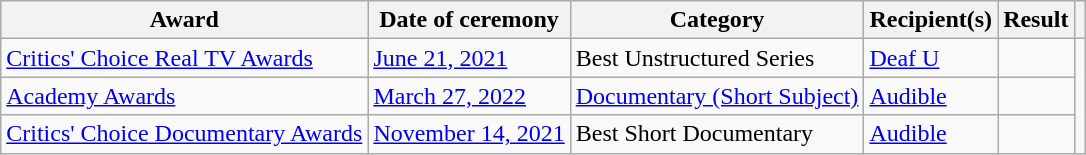<table class="wikitable sortable">
<tr>
<th>Award</th>
<th>Date of ceremony</th>
<th>Category</th>
<th>Recipient(s)</th>
<th>Result</th>
<th class="unsortable"></th>
</tr>
<tr>
<td><a href='#'>Critics' Choice Real TV Awards</a></td>
<td><a href='#'>June 21, 2021</a></td>
<td>Best Unstructured Series</td>
<td><a href='#'>Deaf U</a></td>
<td></td>
</tr>
<tr>
<td><a href='#'>Academy Awards</a></td>
<td><a href='#'>March 27, 2022</a></td>
<td><a href='#'>Documentary (Short Subject)</a></td>
<td><a href='#'>Audible</a></td>
<td></td>
</tr>
<tr>
<td><a href='#'>Critics' Choice Documentary Awards</a></td>
<td><a href='#'>November 14, 2021</a></td>
<td>Best Short Documentary</td>
<td><a href='#'>Audible</a></td>
<td></td>
</tr>
</table>
